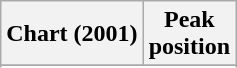<table class="wikitable plainrowheaders sortable" style="text-align:center;">
<tr>
<th scope="col">Chart (2001)</th>
<th scope="col">Peak<br>position</th>
</tr>
<tr>
</tr>
<tr>
</tr>
<tr>
</tr>
</table>
